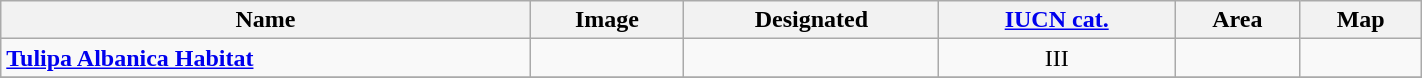<table class="wikitable sortable"; width="75%">
<tr>
<th>Name</th>
<th class="unsortable">Image</th>
<th>Designated</th>
<th><a href='#'>IUCN cat.</a></th>
<th>Area</th>
<th class="unsortable">Map</th>
</tr>
<tr>
<td><strong><a href='#'>Tulipa Albanica Habitat</a></strong></td>
<td align="center"></td>
<td></td>
<td align="center">III</td>
<td></td>
<td></td>
</tr>
<tr>
</tr>
</table>
